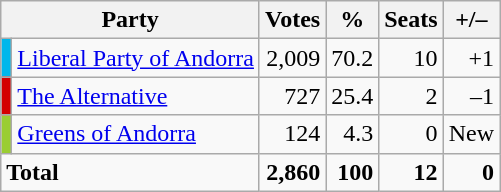<table class="wikitable">
<tr>
<th colspan="2">Party</th>
<th>Votes</th>
<th>%</th>
<th>Seats</th>
<th>+/–</th>
</tr>
<tr>
<td bgcolor="#00B7EB"></td>
<td><a href='#'>Liberal Party of Andorra</a></td>
<td style="text-align: right;">2,009</td>
<td style="text-align: right;">70.2</td>
<td style="text-align: right;">10</td>
<td style="text-align: right;">+1</td>
</tr>
<tr>
<td bgcolor="#d40000"></td>
<td><a href='#'>The Alternative</a></td>
<td style="text-align: right;">727</td>
<td style="text-align: right;">25.4</td>
<td style="text-align: right;">2</td>
<td style="text-align: right;">–1</td>
</tr>
<tr>
<td bgcolor="#9acd32"></td>
<td><a href='#'>Greens of Andorra</a></td>
<td style="text-align: right;">124</td>
<td style="text-align: right;">4.3</td>
<td style="text-align: right;">0</td>
<td style="text-align: right;">New</td>
</tr>
<tr>
<td colspan="2" style="font-weight: bold;">Total</td>
<td style="text-align: right; font-weight: bold;">2,860</td>
<td style="text-align: right; font-weight: bold;">100</td>
<td style="text-align: right; font-weight: bold;">12</td>
<td style="text-align: right;"><strong>0</strong></td>
</tr>
</table>
